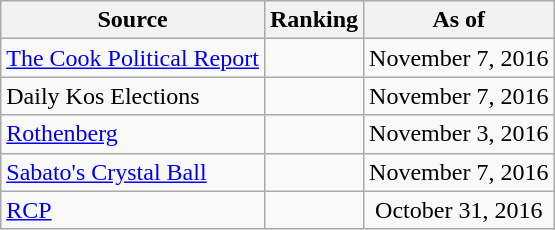<table class="wikitable" style="text-align:center">
<tr>
<th>Source</th>
<th>Ranking</th>
<th>As of</th>
</tr>
<tr>
<td align=left><a href='#'>The Cook Political Report</a></td>
<td></td>
<td>November 7, 2016</td>
</tr>
<tr>
<td align=left>Daily Kos Elections</td>
<td></td>
<td>November 7, 2016</td>
</tr>
<tr>
<td align=left><a href='#'>Rothenberg</a></td>
<td></td>
<td>November 3, 2016</td>
</tr>
<tr>
<td align=left><a href='#'>Sabato's Crystal Ball</a></td>
<td></td>
<td>November 7, 2016</td>
</tr>
<tr>
<td align="left"><a href='#'>RCP</a></td>
<td></td>
<td>October 31, 2016</td>
</tr>
</table>
